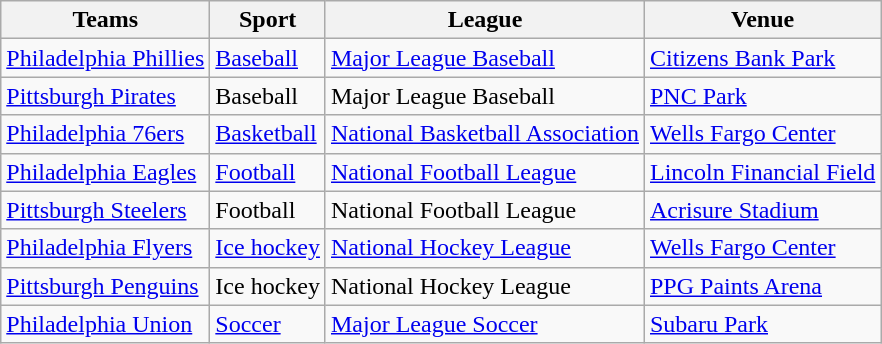<table class="wikitable sortable">
<tr>
<th>Teams</th>
<th>Sport</th>
<th>League</th>
<th>Venue</th>
</tr>
<tr>
<td><a href='#'>Philadelphia Phillies</a></td>
<td><a href='#'>Baseball</a></td>
<td><a href='#'>Major League Baseball</a></td>
<td><a href='#'>Citizens Bank Park</a></td>
</tr>
<tr>
<td><a href='#'>Pittsburgh Pirates</a></td>
<td>Baseball</td>
<td>Major League Baseball</td>
<td><a href='#'>PNC Park</a></td>
</tr>
<tr>
<td><a href='#'>Philadelphia 76ers</a></td>
<td><a href='#'>Basketball</a></td>
<td><a href='#'>National Basketball Association</a></td>
<td><a href='#'>Wells Fargo Center</a></td>
</tr>
<tr>
<td><a href='#'>Philadelphia Eagles</a></td>
<td><a href='#'>Football</a></td>
<td><a href='#'>National Football League</a></td>
<td><a href='#'>Lincoln Financial Field</a></td>
</tr>
<tr>
<td><a href='#'>Pittsburgh Steelers</a></td>
<td American football>Football</td>
<td>National Football League</td>
<td><a href='#'>Acrisure Stadium</a></td>
</tr>
<tr>
<td><a href='#'>Philadelphia Flyers</a></td>
<td><a href='#'>Ice hockey</a></td>
<td><a href='#'>National Hockey League</a></td>
<td><a href='#'>Wells Fargo Center</a></td>
</tr>
<tr>
<td><a href='#'>Pittsburgh Penguins</a></td>
<td>Ice hockey</td>
<td>National Hockey League</td>
<td><a href='#'>PPG Paints Arena</a></td>
</tr>
<tr>
<td><a href='#'>Philadelphia Union</a></td>
<td><a href='#'>Soccer</a></td>
<td><a href='#'>Major League Soccer</a></td>
<td><a href='#'>Subaru Park</a></td>
</tr>
</table>
